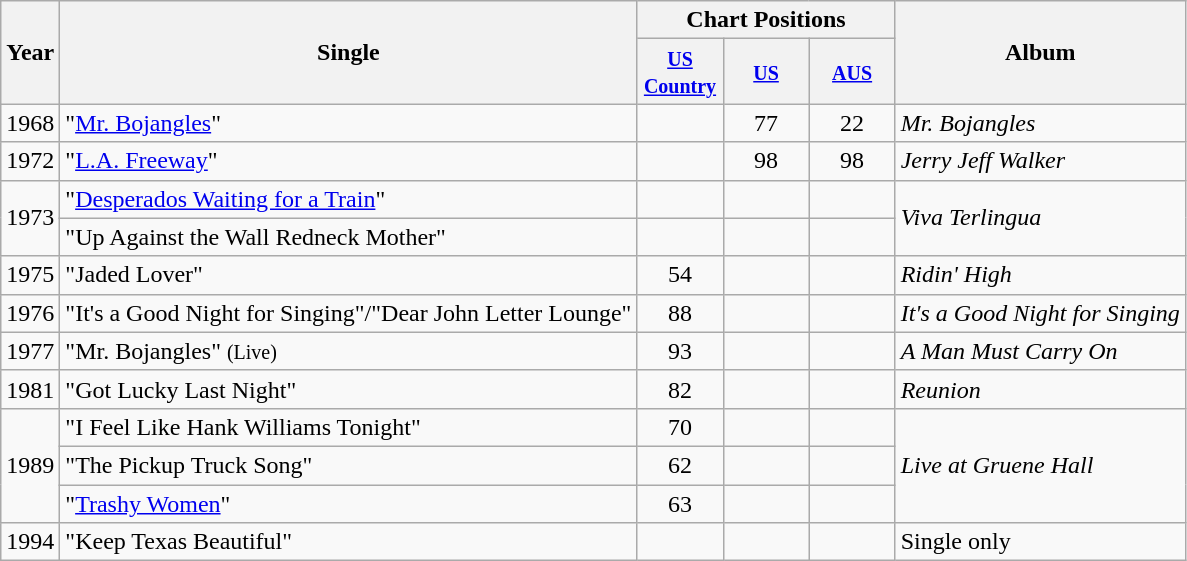<table class="wikitable">
<tr>
<th rowspan="2">Year</th>
<th rowspan="2">Single</th>
<th colspan="3">Chart Positions</th>
<th rowspan="2">Album</th>
</tr>
<tr>
<th width="50"><small><a href='#'>US Country</a></small></th>
<th width="50"><small><a href='#'>US</a></small></th>
<th width="50"><small><a href='#'>AUS</a></small></th>
</tr>
<tr>
<td>1968</td>
<td>"<a href='#'>Mr. Bojangles</a>"</td>
<td></td>
<td align="center">77</td>
<td align="center">22</td>
<td><em>Mr. Bojangles</em></td>
</tr>
<tr>
<td>1972</td>
<td>"<a href='#'>L.A. Freeway</a>"</td>
<td></td>
<td align="center">98</td>
<td align="center">98</td>
<td><em>Jerry Jeff Walker</em></td>
</tr>
<tr>
<td rowspan="2">1973</td>
<td>"<a href='#'>Desperados Waiting for a Train</a>"</td>
<td></td>
<td align="center"></td>
<td></td>
<td rowspan="2"><em>Viva Terlingua</em></td>
</tr>
<tr>
<td>"Up Against the Wall Redneck Mother"</td>
<td></td>
<td align="center"></td>
<td></td>
</tr>
<tr>
<td>1975</td>
<td>"Jaded Lover"</td>
<td align="center">54</td>
<td></td>
<td></td>
<td><em>Ridin' High</em></td>
</tr>
<tr>
<td>1976</td>
<td>"It's a Good Night for Singing"/"Dear John Letter Lounge"</td>
<td align="center">88</td>
<td></td>
<td></td>
<td><em>It's a Good Night for Singing</em></td>
</tr>
<tr>
<td>1977</td>
<td>"Mr. Bojangles" <small>(Live)</small></td>
<td align="center">93</td>
<td></td>
<td></td>
<td><em>A Man Must Carry On</em></td>
</tr>
<tr>
<td>1981</td>
<td>"Got Lucky Last Night"</td>
<td align="center">82</td>
<td></td>
<td></td>
<td><em>Reunion</em></td>
</tr>
<tr>
<td rowspan="3">1989</td>
<td>"I Feel Like Hank Williams Tonight"</td>
<td align="center">70</td>
<td></td>
<td></td>
<td rowspan="3"><em>Live at Gruene Hall</em></td>
</tr>
<tr>
<td>"The Pickup Truck Song"</td>
<td align="center">62</td>
<td></td>
<td></td>
</tr>
<tr>
<td>"<a href='#'>Trashy Women</a>"</td>
<td align="center">63</td>
<td></td>
<td></td>
</tr>
<tr>
<td>1994</td>
<td>"Keep Texas Beautiful"</td>
<td></td>
<td></td>
<td></td>
<td>Single only</td>
</tr>
</table>
